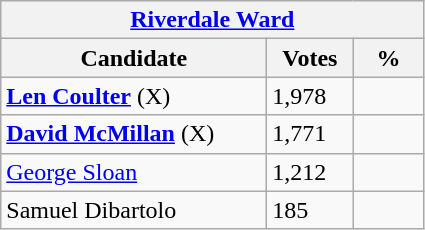<table class="wikitable">
<tr>
<th colspan="3"><a href='#'>Riverdale Ward</a></th>
</tr>
<tr>
<th style="width: 170px">Candidate</th>
<th style="width: 50px">Votes</th>
<th style="width: 40px">%</th>
</tr>
<tr>
<td><strong><a href='#'>Len Coulter</a></strong> (X)</td>
<td>1,978</td>
<td></td>
</tr>
<tr>
<td><strong><a href='#'>David McMillan</a></strong> (X)</td>
<td>1,771</td>
<td></td>
</tr>
<tr>
<td><a href='#'>George Sloan</a></td>
<td>1,212</td>
<td></td>
</tr>
<tr>
<td>Samuel Dibartolo</td>
<td>185</td>
</tr>
</table>
